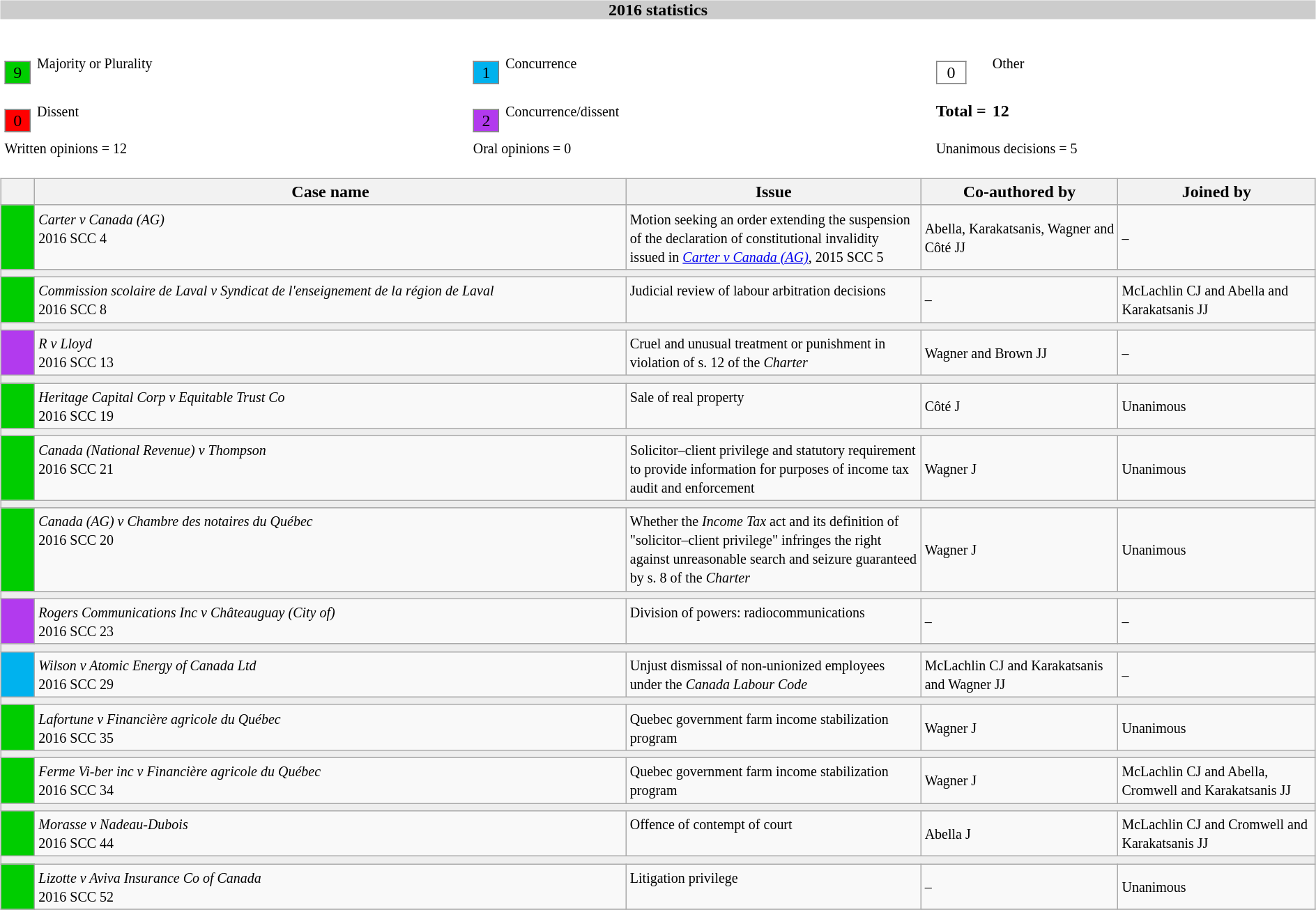<table width=100%>
<tr>
<td><br><table width=100% align=center cellpadding=0 cellspacing=0>
<tr>
<th bgcolor=#CCCCCC>2016 statistics</th>
</tr>
<tr>
<td><br><table width=100% cellpadding="2" cellspacing="2" border="0"width=25px>
<tr>
<td><br><table border="1" style="border-collapse:collapse;">
<tr>
<td align=center bgcolor=#00CD00 width=25px>9</td>
</tr>
</table>
</td>
<td><small>Majority or Plurality</small></td>
<td width=25px><br><table border="1" style="border-collapse:collapse;">
<tr>
<td align=center width=25px bgcolor=#00B2EE>1</td>
</tr>
</table>
</td>
<td><small>Concurrence</small></td>
<td width=25px><br><table border="1" style="border-collapse:collapse;">
<tr>
<td align=center width=25px bgcolor=white>0</td>
</tr>
</table>
</td>
<td><small>Other</small></td>
</tr>
<tr>
<td width=25px><br><table border="1" style="border-collapse:collapse;">
<tr>
<td align=center width=25px bgcolor=red>0</td>
</tr>
</table>
</td>
<td><small>Dissent</small></td>
<td width=25px><br><table border="1" style="border-collapse:collapse;">
<tr>
<td align=center width=25px bgcolor=#B23AEE>2</td>
</tr>
</table>
</td>
<td><small>Concurrence/dissent</small></td>
<td white-space: nowrap><strong>Total = </strong></td>
<td><strong>12</strong></td>
</tr>
<tr>
<td colspan=2><small>Written opinions = 12</small></td>
<td colspan=2><small>Oral opinions = 0</small></td>
<td colspan=2><small> Unanimous decisions = 5</small></td>
</tr>
</table>
<table class="wikitable" width=100%>
<tr bgcolor="#CCCCCC">
<th width=25px></th>
<th width=45%>Case name</th>
<th>Issue</th>
<th width=15%>Co-authored by</th>
<th width=15%>Joined by</th>
</tr>
<tr>
<td bgcolor="00cd00"></td>
<td align=left valign=top><small><em>Carter v Canada (AG)</em><br> 2016 SCC 4 </small></td>
<td valign=top><small> Motion seeking an order extending the suspension of the declaration of constitutional invalidity issued in <em><a href='#'>Carter v Canada (AG)</a></em>, 2015 SCC 5</small></td>
<td><small> Abella, Karakatsanis, Wagner and Côté JJ</small></td>
<td><small>  –</small></td>
</tr>
<tr>
<td bgcolor=#EEEEEE colspan=5 valign=top><small></small></td>
</tr>
<tr>
<td bgcolor="00cd00"></td>
<td align=left valign=top><small><em>Commission scolaire de Laval v Syndicat de l'enseignement de la région de Laval</em><br> 2016 SCC 8 </small></td>
<td valign=top><small>Judicial review of labour arbitration decisions</small></td>
<td><small> –</small></td>
<td><small> McLachlin CJ and Abella and Karakatsanis JJ</small></td>
</tr>
<tr>
<td bgcolor=#EEEEEE colspan=5 valign=top><small></small></td>
</tr>
<tr>
<td bgcolor="B23AEE"></td>
<td align=left valign=top><small><em>R v Lloyd</em><br> 2016 SCC 13 </small></td>
<td valign=top><small>Cruel and unusual treatment or punishment in violation of s. 12 of the <em>Charter</em></small></td>
<td><small> Wagner and Brown JJ</small></td>
<td><small> –</small></td>
</tr>
<tr>
<td bgcolor=#EEEEEE colspan=5 valign=top><small></small></td>
</tr>
<tr>
<td bgcolor="00cd00"></td>
<td align=left valign=top><small><em>Heritage Capital Corp v Equitable Trust Co</em><br> 2016 SCC 19 </small></td>
<td valign=top><small>Sale of real property</small></td>
<td><small> Côté J</small></td>
<td><small> Unanimous</small></td>
</tr>
<tr>
<td bgcolor=#EEEEEE colspan=5 valign=top><small></small></td>
</tr>
<tr>
<td bgcolor="00cd00"></td>
<td align=left valign=top><small><em>Canada (National Revenue) v Thompson</em><br> 2016 SCC 21 </small></td>
<td valign=top><small>Solicitor–client privilege and statutory requirement to provide information for purposes of income tax audit and enforcement</small></td>
<td><small> Wagner J</small></td>
<td><small> Unanimous</small></td>
</tr>
<tr>
<td bgcolor=#EEEEEE colspan=5 valign=top><small></small></td>
</tr>
<tr>
<td bgcolor="00cd00"></td>
<td align=left valign=top><small><em>Canada (AG) v Chambre des notaires du Québec</em><br> 2016 SCC 20 </small></td>
<td valign=top><small>Whether the <em>Income Tax</em> act and its definition of "solicitor–client privilege" infringes the right against unreasonable search and seizure guaranteed by s. 8 of the <em>Charter</em></small></td>
<td><small> Wagner J</small></td>
<td><small> Unanimous</small></td>
</tr>
<tr>
<td bgcolor=#EEEEEE colspan=5 valign=top><small></small></td>
</tr>
<tr>
<td bgcolor="B23AEE"></td>
<td align=left valign=top><small><em>Rogers Communications Inc v Châteauguay (City of)</em><br> 2016 SCC 23 </small></td>
<td valign=top><small>Division of powers: radiocommunications</small></td>
<td><small> –</small></td>
<td><small> –</small></td>
</tr>
<tr>
<td bgcolor=#EEEEEE colspan=5 valign=top><small></small></td>
</tr>
<tr>
<td bgcolor="00B2EE"></td>
<td align=left valign=top><small><em>Wilson v Atomic Energy of Canada Ltd</em><br> 2016 SCC 29 </small></td>
<td valign=top><small>Unjust dismissal of non-unionized employees under the <em>Canada Labour Code</em></small></td>
<td><small> McLachlin CJ and Karakatsanis and Wagner JJ</small></td>
<td><small> –</small></td>
</tr>
<tr>
<td bgcolor=#EEEEEE colspan=5 valign=top><small></small></td>
</tr>
<tr>
<td bgcolor="00cd00"></td>
<td align=left valign=top><small><em>Lafortune v Financière agricole du Québec</em><br> 2016 SCC 35 </small></td>
<td valign=top><small>Quebec government farm income stabilization program</small></td>
<td><small> Wagner J</small></td>
<td><small> Unanimous</small></td>
</tr>
<tr>
<td bgcolor=#EEEEEE colspan=5 valign=top><small></small></td>
</tr>
<tr>
<td bgcolor="00cd00"></td>
<td align=left valign=top><small><em>Ferme Vi-ber inc v Financière agricole du Québec</em><br> 2016 SCC 34 </small></td>
<td valign=top><small>Quebec government farm income stabilization program</small></td>
<td><small> Wagner J</small></td>
<td><small> McLachlin CJ and Abella, Cromwell and Karakatsanis JJ</small></td>
</tr>
<tr>
<td bgcolor=#EEEEEE colspan=5 valign=top><small></small></td>
</tr>
<tr>
<td bgcolor="00cd00"></td>
<td align=left valign=top><small><em>Morasse v Nadeau-Dubois</em><br> 2016 SCC 44 </small></td>
<td valign=top><small>Offence of contempt of court</small></td>
<td><small> Abella J</small></td>
<td><small> McLachlin CJ and Cromwell and Karakatsanis JJ</small></td>
</tr>
<tr>
<td bgcolor=#EEEEEE colspan=5 valign=top><small></small></td>
</tr>
<tr>
<td bgcolor="00cd00"></td>
<td align=left valign=top><small><em>Lizotte v Aviva Insurance Co of Canada</em><br> 2016 SCC 52 </small></td>
<td valign=top><small>Litigation privilege</small></td>
<td><small> –</small></td>
<td><small> Unanimous</small></td>
</tr>
<tr>
</tr>
</table>
</td>
</tr>
</table>
</td>
</tr>
</table>
